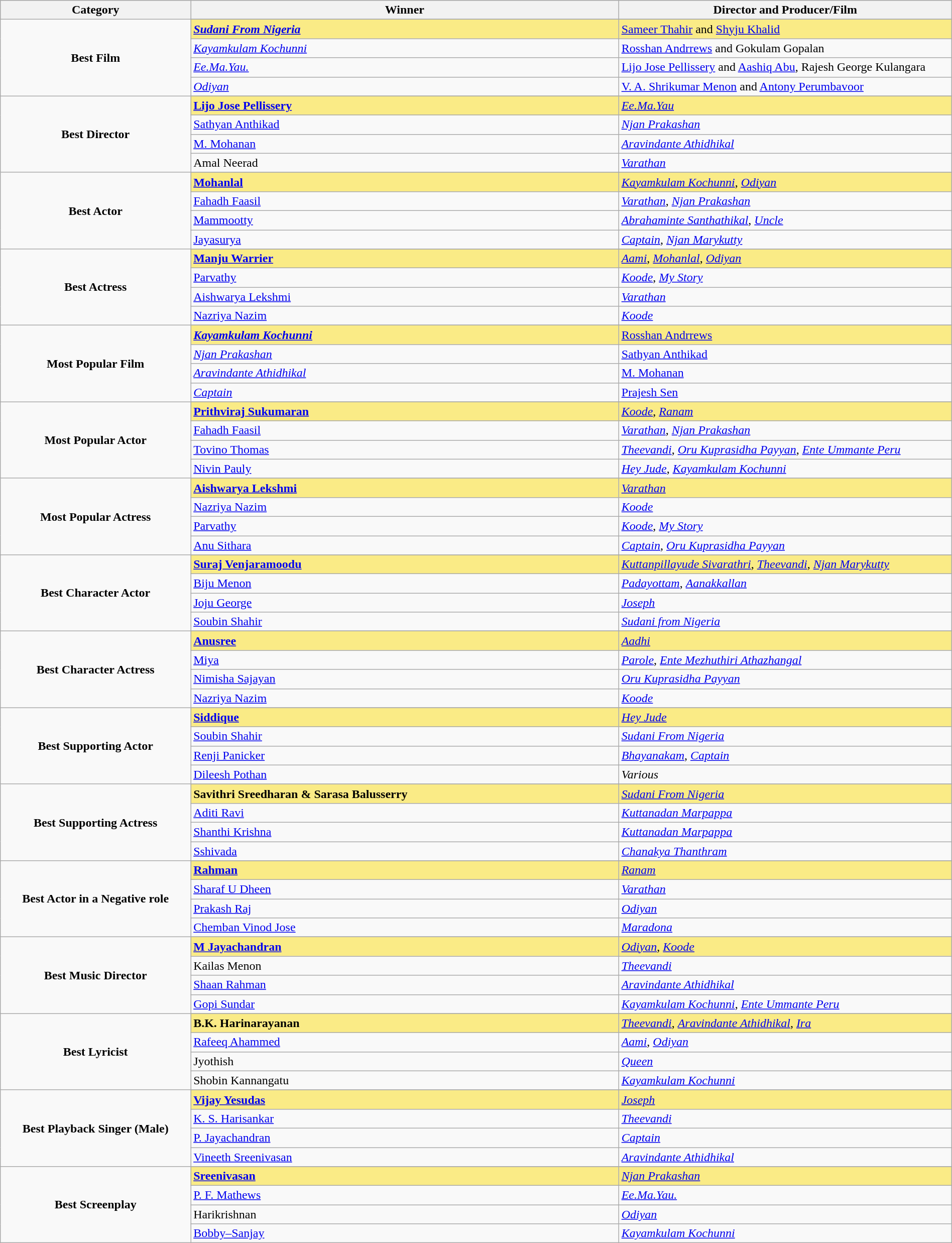<table class="wikitable" style="width:100%">
<tr style="background:#BEBEBE">
<th width="20%">Category</th>
<th width="45%">Winner</th>
<th width="35%">Director and Producer/Film</th>
</tr>
<tr>
<td rowspan=5 style="text-align:center"><strong>Best Film</strong></td>
</tr>
<tr style="background:#FAEB86">
<td><strong><em><a href='#'>Sudani From Nigeria</a></em></strong> </td>
<td><a href='#'>Sameer Thahir</a> and <a href='#'>Shyju Khalid</a></td>
</tr>
<tr>
<td><em><a href='#'>Kayamkulam Kochunni</a></em></td>
<td><a href='#'>Rosshan Andrrews</a> and Gokulam Gopalan</td>
</tr>
<tr>
<td><em><a href='#'>Ee.Ma.Yau.</a></em></td>
<td><a href='#'>Lijo Jose Pellissery</a> and <a href='#'>Aashiq Abu</a>, Rajesh George Kulangara</td>
</tr>
<tr>
<td><em><a href='#'>Odiyan</a></em></td>
<td><a href='#'>V. A. Shrikumar Menon</a> and <a href='#'>Antony Perumbavoor</a></td>
</tr>
<tr>
<td rowspan=5 style="text-align:center"><strong>Best Director</strong></td>
</tr>
<tr style="background:#FAEB86">
<td><strong><a href='#'>Lijo Jose Pellissery</a></strong> </td>
<td><em><a href='#'>Ee.Ma.Yau</a></em></td>
</tr>
<tr>
<td><a href='#'>Sathyan Anthikad</a></td>
<td><em><a href='#'>Njan Prakashan</a></em></td>
</tr>
<tr>
<td><a href='#'>M. Mohanan</a></td>
<td><em><a href='#'>Aravindante Athidhikal</a></em></td>
</tr>
<tr>
<td>Amal Neerad</td>
<td><em><a href='#'>Varathan</a></em></td>
</tr>
<tr>
<td rowspan=5 style="text-align:center"><strong>Best Actor</strong></td>
</tr>
<tr style="background:#FAEB86">
<td><strong><a href='#'>Mohanlal</a></strong> </td>
<td><em><a href='#'>Kayamkulam Kochunni</a></em>, <em><a href='#'>Odiyan</a></em></td>
</tr>
<tr>
<td><a href='#'>Fahadh Faasil</a></td>
<td><em><a href='#'>Varathan</a></em>, <em><a href='#'>Njan Prakashan</a></em></td>
</tr>
<tr>
<td><a href='#'>Mammootty</a></td>
<td><em><a href='#'>Abrahaminte Santhathikal</a></em>, <em><a href='#'>Uncle</a></em></td>
</tr>
<tr>
<td><a href='#'>Jayasurya</a></td>
<td><em><a href='#'>Captain</a></em>, <em><a href='#'>Njan Marykutty</a></em></td>
</tr>
<tr>
<td rowspan=5 style="text-align:center"><strong>Best Actress</strong></td>
</tr>
<tr style="background:#FAEB86">
<td><strong><a href='#'>Manju Warrier</a></strong> </td>
<td><em><a href='#'>Aami</a></em>, <em><a href='#'>Mohanlal</a></em>, <em><a href='#'>Odiyan</a></em></td>
</tr>
<tr>
<td><a href='#'>Parvathy</a></td>
<td><em><a href='#'>Koode</a></em>, <em><a href='#'>My Story</a></em></td>
</tr>
<tr>
<td><a href='#'>Aishwarya Lekshmi</a></td>
<td><em><a href='#'>Varathan</a></em></td>
</tr>
<tr>
<td><a href='#'>Nazriya Nazim</a></td>
<td><em><a href='#'>Koode</a></em></td>
</tr>
<tr>
<td rowspan=5 style="text-align:center"><strong>Most Popular Film</strong></td>
</tr>
<tr style="background:#FAEB86">
<td><strong><em><a href='#'>Kayamkulam Kochunni</a></em></strong> </td>
<td><a href='#'>Rosshan Andrrews</a></td>
</tr>
<tr>
<td><em><a href='#'>Njan Prakashan</a></em></td>
<td><a href='#'>Sathyan Anthikad</a></td>
</tr>
<tr>
<td><em><a href='#'>Aravindante Athidhikal</a></em></td>
<td><a href='#'>M. Mohanan</a></td>
</tr>
<tr>
<td><em><a href='#'>Captain</a></em></td>
<td><a href='#'>Prajesh Sen</a></td>
</tr>
<tr>
<td rowspan=5 style="text-align:center"><strong>Most Popular Actor</strong></td>
</tr>
<tr style="background:#FAEB86">
<td><strong><a href='#'>Prithviraj Sukumaran</a></strong> </td>
<td><em><a href='#'>Koode</a></em>, <em><a href='#'>Ranam</a></em></td>
</tr>
<tr>
<td><a href='#'>Fahadh Faasil</a></td>
<td><em><a href='#'>Varathan</a></em>, <em><a href='#'>Njan Prakashan</a></em></td>
</tr>
<tr>
<td><a href='#'>Tovino Thomas</a></td>
<td><em><a href='#'>Theevandi</a></em>, <em><a href='#'>Oru Kuprasidha Payyan</a></em>, <em><a href='#'>Ente Ummante Peru</a></em></td>
</tr>
<tr>
<td><a href='#'>Nivin Pauly</a></td>
<td><em><a href='#'>Hey Jude</a></em>, <em><a href='#'>Kayamkulam Kochunni</a></em></td>
</tr>
<tr>
<td rowspan=5 style="text-align:center"><strong>Most Popular Actress</strong></td>
</tr>
<tr style="background:#FAEB86">
<td><strong><a href='#'>Aishwarya Lekshmi</a></strong> </td>
<td><em><a href='#'>Varathan</a></em></td>
</tr>
<tr>
<td><a href='#'>Nazriya Nazim</a></td>
<td><em><a href='#'>Koode</a></em></td>
</tr>
<tr>
<td><a href='#'>Parvathy</a></td>
<td><em><a href='#'>Koode</a></em>, <em><a href='#'>My Story</a></em></td>
</tr>
<tr>
<td><a href='#'>Anu Sithara</a></td>
<td><em><a href='#'>Captain</a></em>, <em><a href='#'>Oru Kuprasidha Payyan</a></em></td>
</tr>
<tr>
<td rowspan=5 style="text-align:center"><strong>Best Character Actor</strong></td>
</tr>
<tr style="background:#FAEB86">
<td><strong><a href='#'>Suraj Venjaramoodu</a></strong> </td>
<td><em><a href='#'>Kuttanpillayude Sivarathri</a></em>, <em><a href='#'>Theevandi</a></em>, <em><a href='#'>Njan Marykutty</a></em></td>
</tr>
<tr>
<td><a href='#'>Biju Menon</a></td>
<td><em><a href='#'>Padayottam</a></em>, <em><a href='#'>Aanakkallan</a></em></td>
</tr>
<tr>
<td><a href='#'>Joju George</a></td>
<td><em><a href='#'>Joseph</a></em></td>
</tr>
<tr>
<td><a href='#'>Soubin Shahir</a></td>
<td><em><a href='#'>Sudani from Nigeria</a></em></td>
</tr>
<tr>
<td rowspan=5 style="text-align:center"><strong>Best Character Actress</strong></td>
</tr>
<tr style="background:#FAEB86">
<td><strong><a href='#'>Anusree</a></strong> </td>
<td><em><a href='#'>Aadhi</a></em></td>
</tr>
<tr>
<td><a href='#'>Miya</a></td>
<td><em><a href='#'>Parole</a></em>, <em><a href='#'>Ente Mezhuthiri Athazhangal</a></em></td>
</tr>
<tr>
<td><a href='#'>Nimisha Sajayan</a></td>
<td><em><a href='#'>Oru Kuprasidha Payyan</a></em></td>
</tr>
<tr>
<td><a href='#'>Nazriya Nazim</a></td>
<td><em><a href='#'>Koode</a></em></td>
</tr>
<tr>
<td rowspan=5 style="text-align:center"><strong>Best Supporting Actor</strong></td>
</tr>
<tr style="background:#FAEB86">
<td><strong><a href='#'>Siddique</a></strong> </td>
<td><em><a href='#'>Hey Jude</a></em></td>
</tr>
<tr>
<td><a href='#'>Soubin Shahir</a></td>
<td><em><a href='#'>Sudani From Nigeria</a></em></td>
</tr>
<tr>
<td><a href='#'>Renji Panicker</a></td>
<td><em><a href='#'>Bhayanakam</a></em>, <em><a href='#'>Captain</a></em></td>
</tr>
<tr>
<td><a href='#'>Dileesh Pothan</a></td>
<td><em>Various</em></td>
</tr>
<tr>
<td rowspan=5 style="text-align:center"><strong>Best Supporting Actress</strong></td>
</tr>
<tr style="background:#FAEB86">
<td><strong>Savithri Sreedharan & Sarasa Balusserry</strong> </td>
<td><em><a href='#'>Sudani From Nigeria</a></em></td>
</tr>
<tr>
<td><a href='#'>Aditi Ravi</a></td>
<td><em><a href='#'>Kuttanadan Marpappa</a></em></td>
</tr>
<tr>
<td><a href='#'>Shanthi Krishna</a></td>
<td><em><a href='#'>Kuttanadan Marpappa</a></em></td>
</tr>
<tr>
<td><a href='#'>Sshivada</a></td>
<td><em><a href='#'>Chanakya Thanthram</a></em></td>
</tr>
<tr>
<td rowspan=5 style="text-align:center"><strong>Best Actor in a Negative role</strong></td>
</tr>
<tr style="background:#FAEB86">
<td><strong><a href='#'>Rahman</a></strong> </td>
<td><em><a href='#'>Ranam</a></em></td>
</tr>
<tr>
<td><a href='#'>Sharaf U Dheen</a></td>
<td><em><a href='#'>Varathan</a></em></td>
</tr>
<tr>
<td><a href='#'>Prakash Raj</a></td>
<td><em><a href='#'>Odiyan</a></em></td>
</tr>
<tr>
<td><a href='#'>Chemban Vinod Jose</a></td>
<td><em><a href='#'>Maradona</a></em></td>
</tr>
<tr>
<td rowspan=5 style="text-align:center"><strong>Best Music Director</strong></td>
</tr>
<tr style="background:#FAEB86">
<td><strong><a href='#'>M Jayachandran</a></strong> </td>
<td><em><a href='#'>Odiyan</a></em>, <em><a href='#'>Koode</a></em></td>
</tr>
<tr>
<td>Kailas Menon</td>
<td><em><a href='#'>Theevandi</a></em></td>
</tr>
<tr>
<td><a href='#'>Shaan Rahman</a></td>
<td><em><a href='#'>Aravindante Athidhikal</a></em></td>
</tr>
<tr>
<td><a href='#'>Gopi Sundar</a></td>
<td><em><a href='#'>Kayamkulam Kochunni</a></em>, <em><a href='#'>Ente Ummante Peru</a></em></td>
</tr>
<tr>
<td rowspan=5 style="text-align:center"><strong>Best Lyricist</strong></td>
</tr>
<tr style="background:#FAEB86">
<td><strong>B.K. Harinarayanan</strong> </td>
<td><em><a href='#'>Theevandi</a></em>, <em><a href='#'>Aravindante Athidhikal</a></em>, <em><a href='#'>Ira</a></em></td>
</tr>
<tr>
<td><a href='#'>Rafeeq Ahammed</a></td>
<td><em><a href='#'>Aami</a></em>, <em><a href='#'>Odiyan</a></em></td>
</tr>
<tr>
<td>Jyothish</td>
<td><em><a href='#'>Queen</a></em></td>
</tr>
<tr>
<td>Shobin Kannangatu</td>
<td><em><a href='#'>Kayamkulam Kochunni</a></em></td>
</tr>
<tr>
<td rowspan=5 style="text-align:center"><strong>Best Playback Singer (Male)</strong></td>
</tr>
<tr style="background:#FAEB86">
<td><strong><a href='#'>Vijay Yesudas</a></strong> </td>
<td><em><a href='#'>Joseph</a></em></td>
</tr>
<tr>
<td><a href='#'>K. S. Harisankar</a></td>
<td><em><a href='#'>Theevandi</a></em></td>
</tr>
<tr>
<td><a href='#'>P. Jayachandran</a></td>
<td><em><a href='#'>Captain</a></em></td>
</tr>
<tr>
<td><a href='#'>Vineeth Sreenivasan</a></td>
<td><em><a href='#'>Aravindante Athidhikal</a></em></td>
</tr>
<tr>
<td rowspan=5 style="text-align:center"><strong>Best Screenplay</strong></td>
</tr>
<tr style="background:#FAEB86">
<td><strong><a href='#'>Sreenivasan</a></strong> </td>
<td><em><a href='#'>Njan Prakashan</a></em></td>
</tr>
<tr>
<td><a href='#'>P. F. Mathews</a></td>
<td><em><a href='#'>Ee.Ma.Yau.</a></em></td>
</tr>
<tr>
<td>Harikrishnan</td>
<td><em><a href='#'>Odiyan</a></em></td>
</tr>
<tr>
<td><a href='#'>Bobby–Sanjay</a></td>
<td><em><a href='#'>Kayamkulam Kochunni</a></em></td>
</tr>
</table>
